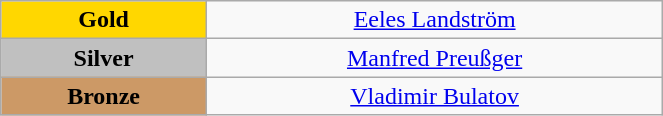<table class="wikitable" style="text-align:center; " width="35%">
<tr>
<td bgcolor="gold"><strong>Gold</strong></td>
<td><a href='#'>Eeles Landström</a><br>  <small><em></em></small></td>
</tr>
<tr>
<td bgcolor="silver"><strong>Silver</strong></td>
<td><a href='#'>Manfred Preußger</a><br>  <small><em></em></small></td>
</tr>
<tr>
<td bgcolor="CC9966"><strong>Bronze</strong></td>
<td><a href='#'>Vladimir Bulatov</a><br>  <small><em></em></small></td>
</tr>
</table>
